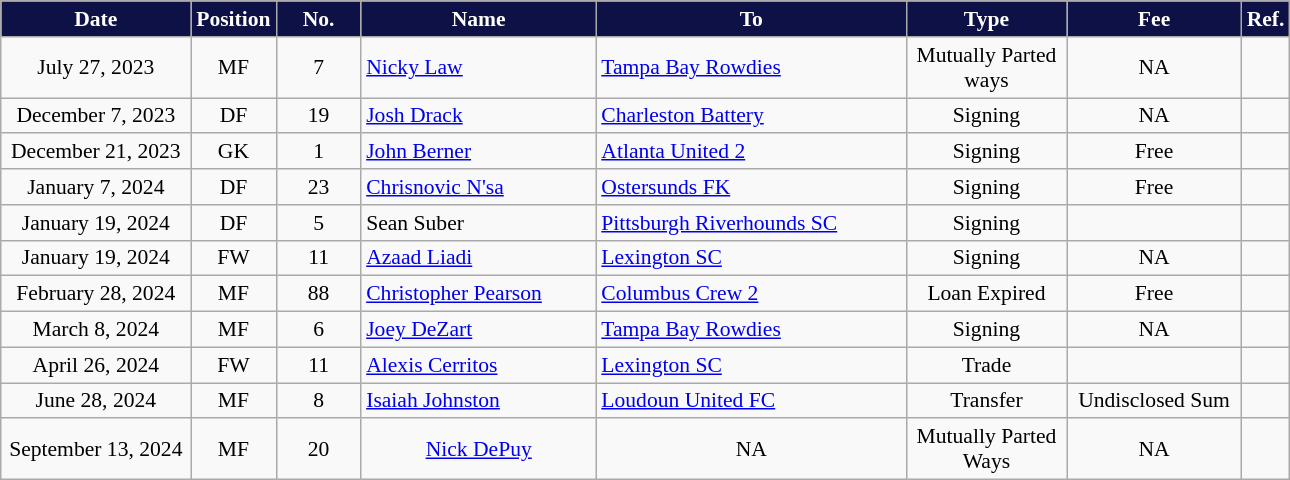<table class="wikitable" style="text-align:center; font-size:90%; ">
<tr>
<th style="background:#0E1145; color:#FFFFFF; width:120px;">Date</th>
<th style="background:#0E1145; color:#FFFFFF; width:50px;">Position</th>
<th style="background:#0E1145; color:#FFFFFF; width:50px;">No.</th>
<th style="background:#0E1145; color:#FFFFFF; width:150px;">Name</th>
<th style="background:#0E1145; color:#FFFFFF; width:200px;">To</th>
<th style="background:#0E1145; color:#FFFFFF; Width:100px;">Type</th>
<th style="background:#0E1145; color:#FFFFFF; width:110px;">Fee</th>
<th style="background:#0E1145; color:#FFFFFF; width:25px;">Ref.</th>
</tr>
<tr>
<td>July 27, 2023</td>
<td>MF</td>
<td>7</td>
<td align="left"> <a href='#'>Nicky Law</a></td>
<td align="left"> <a href='#'>Tampa Bay Rowdies</a></td>
<td>Mutually Parted ways</td>
<td>NA</td>
<td></td>
</tr>
<tr>
<td>December 7, 2023</td>
<td>DF</td>
<td>19</td>
<td align="left"> <a href='#'>Josh Drack</a></td>
<td align="left"> <a href='#'>Charleston Battery</a></td>
<td>Signing</td>
<td>NA</td>
<td></td>
</tr>
<tr>
<td>December 21, 2023</td>
<td>GK</td>
<td>1</td>
<td align="left"> <a href='#'>John Berner</a></td>
<td align="left"> <a href='#'>Atlanta United 2</a></td>
<td>Signing</td>
<td>Free</td>
<td></td>
</tr>
<tr>
<td>January 7, 2024</td>
<td>DF</td>
<td>23</td>
<td align="left"> <a href='#'>Chrisnovic N'sa</a></td>
<td align="left"> <a href='#'>Ostersunds FK</a></td>
<td>Signing</td>
<td>Free</td>
<td></td>
</tr>
<tr>
<td>January 19, 2024</td>
<td>DF</td>
<td>5</td>
<td align="left"> Sean Suber</td>
<td align="left"> <a href='#'>Pittsburgh Riverhounds SC</a></td>
<td>Signing</td>
<td></td>
<td></td>
</tr>
<tr>
<td>January 19, 2024</td>
<td>FW</td>
<td>11</td>
<td align="left"> <a href='#'>Azaad Liadi</a></td>
<td align="left"> <a href='#'>Lexington SC</a></td>
<td>Signing</td>
<td>NA</td>
<td></td>
</tr>
<tr>
<td>February 28, 2024</td>
<td>MF</td>
<td>88</td>
<td align="left"> <a href='#'>Christopher Pearson</a></td>
<td align="left"> <a href='#'>Columbus Crew 2</a></td>
<td>Loan Expired</td>
<td>Free</td>
<td></td>
</tr>
<tr>
<td>March 8, 2024</td>
<td>MF</td>
<td>6</td>
<td align="left"> <a href='#'>Joey DeZart</a></td>
<td align="left"> <a href='#'>Tampa Bay Rowdies</a></td>
<td>Signing</td>
<td>NA</td>
<td></td>
</tr>
<tr>
<td>April 26, 2024</td>
<td>FW</td>
<td>11</td>
<td align="left"> <a href='#'>Alexis Cerritos</a></td>
<td align="left"> <a href='#'>Lexington SC</a></td>
<td>Trade</td>
<td></td>
<td></td>
</tr>
<tr>
<td>June 28, 2024</td>
<td>MF</td>
<td>8</td>
<td align="left"> <a href='#'>Isaiah Johnston</a></td>
<td align="left"> <a href='#'>Loudoun United FC</a></td>
<td>Transfer</td>
<td>Undisclosed Sum</td>
<td></td>
</tr>
<tr>
<td>September 13, 2024</td>
<td>MF</td>
<td>20</td>
<td> <a href='#'>Nick DePuy</a></td>
<td>NA</td>
<td>Mutually Parted Ways</td>
<td>NA</td>
<td></td>
</tr>
</table>
